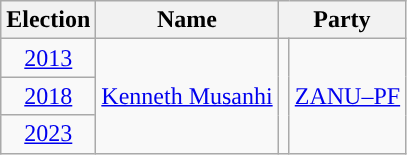<table class="wikitable" style="text-align:center">
<tr>
<th>Election</th>
<th>Name</th>
<th colspan="2">Party</th>
</tr>
<tr>
<td><a href='#'>2013</a></td>
<td rowspan="3"><a href='#'>Kenneth Musanhi</a></td>
<td rowspan="3" style="background-color: "></td>
<td rowspan="3"><a href='#'>ZANU–PF</a></td>
</tr>
<tr>
<td><a href='#'>2018</a></td>
</tr>
<tr>
<td><a href='#'>2023</a></td>
</tr>
</table>
